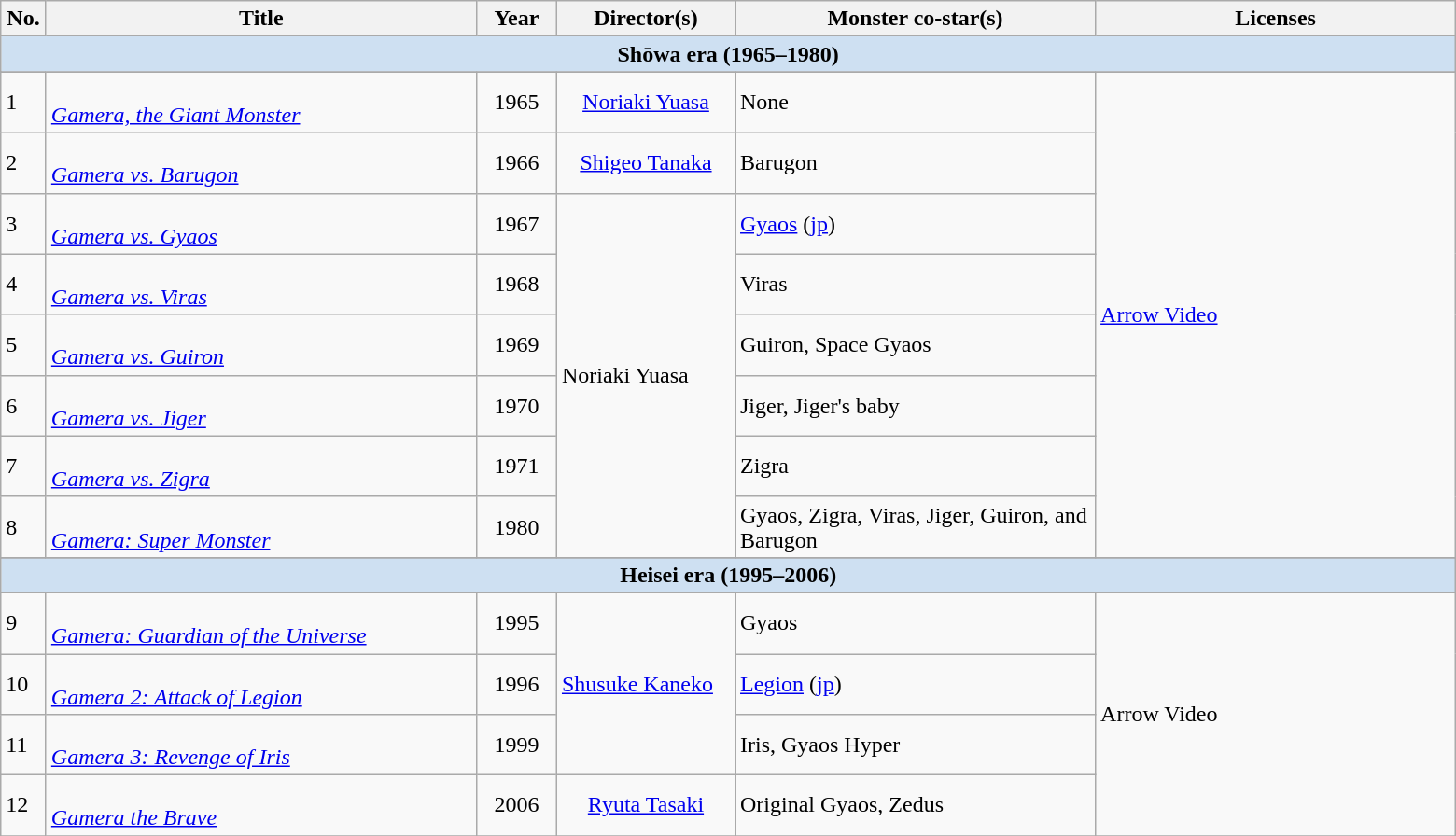<table class="wikitable">
<tr>
<th style="width:25px">No.</th>
<th style="width:300px;">Title</th>
<th style="width:50px;">Year</th>
<th style="width:120px;">Director(s)</th>
<th style="width:250px;">Monster co-star(s)</th>
<th style="width:250px;">Licenses</th>
</tr>
<tr>
<th colspan="7" style="background-color:#CEE0F2;">Shōwa era (1965–1980)</th>
</tr>
<tr>
</tr>
<tr>
<td>1</td>
<td><br><em><a href='#'>Gamera, the Giant Monster</a></em></td>
<td style="text-align:center">1965</td>
<td style="text-align:center"><a href='#'>Noriaki Yuasa</a></td>
<td>None</td>
<td rowspan=8><a href='#'>Arrow Video</a></td>
</tr>
<tr>
<td>2</td>
<td><br><em><a href='#'>Gamera vs. Barugon</a></em></td>
<td style="text-align:center">1966</td>
<td style="text-align:center"><a href='#'>Shigeo Tanaka</a></td>
<td>Barugon</td>
</tr>
<tr>
<td>3</td>
<td><br><em><a href='#'>Gamera vs. Gyaos</a></em></td>
<td style="text-align:center">1967</td>
<td rowspan="6">Noriaki Yuasa</td>
<td><a href='#'>Gyaos</a> (<a href='#'>jp</a>)</td>
</tr>
<tr>
<td>4</td>
<td><br><em><a href='#'>Gamera vs. Viras</a></em></td>
<td style="text-align:center">1968</td>
<td>Viras</td>
</tr>
<tr>
<td>5</td>
<td><br><em><a href='#'>Gamera vs. Guiron</a></em></td>
<td style="text-align:center">1969</td>
<td>Guiron, Space Gyaos</td>
</tr>
<tr>
<td>6</td>
<td><br><em><a href='#'>Gamera vs. Jiger</a></em></td>
<td style="text-align:center">1970</td>
<td>Jiger, Jiger's baby</td>
</tr>
<tr>
<td>7</td>
<td><br><em><a href='#'>Gamera vs. Zigra</a></em></td>
<td style="text-align:center">1971</td>
<td>Zigra</td>
</tr>
<tr>
<td>8</td>
<td><br><em><a href='#'>Gamera: Super Monster</a></em></td>
<td style="text-align:center">1980</td>
<td>Gyaos, Zigra, Viras, Jiger, Guiron, and Barugon</td>
</tr>
<tr>
</tr>
<tr>
<th colspan="7" style="background-color:#CEE0F2;">Heisei era (1995–2006)</th>
</tr>
<tr>
</tr>
<tr>
<td>9</td>
<td><br><em><a href='#'>Gamera: Guardian of the Universe</a></em></td>
<td style="text-align:center">1995</td>
<td rowspan="3"><a href='#'>Shusuke Kaneko</a></td>
<td>Gyaos</td>
<td rowspan=4>Arrow Video</td>
</tr>
<tr>
<td>10</td>
<td><br><em><a href='#'>Gamera 2: Attack of Legion</a></em></td>
<td style="text-align:center">1996</td>
<td><a href='#'>Legion</a> (<a href='#'>jp</a>)</td>
</tr>
<tr>
<td>11</td>
<td><br><em><a href='#'>Gamera 3: Revenge of Iris</a></em></td>
<td style="text-align:center">1999</td>
<td>Iris, Gyaos Hyper</td>
</tr>
<tr>
<td>12</td>
<td><br><em><a href='#'>Gamera the Brave</a></em></td>
<td style="text-align:center">2006</td>
<td style="text-align:center"><a href='#'>Ryuta Tasaki</a></td>
<td>Original Gyaos, Zedus</td>
</tr>
<tr>
</tr>
</table>
